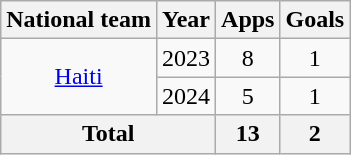<table class="wikitable" style="text-align: center;">
<tr>
<th>National team</th>
<th>Year</th>
<th>Apps</th>
<th>Goals</th>
</tr>
<tr>
<td rowspan="2"><a href='#'>Haiti</a></td>
<td>2023</td>
<td>8</td>
<td>1</td>
</tr>
<tr>
<td>2024</td>
<td>5</td>
<td>1</td>
</tr>
<tr>
<th colspan="2">Total</th>
<th>13</th>
<th>2</th>
</tr>
</table>
